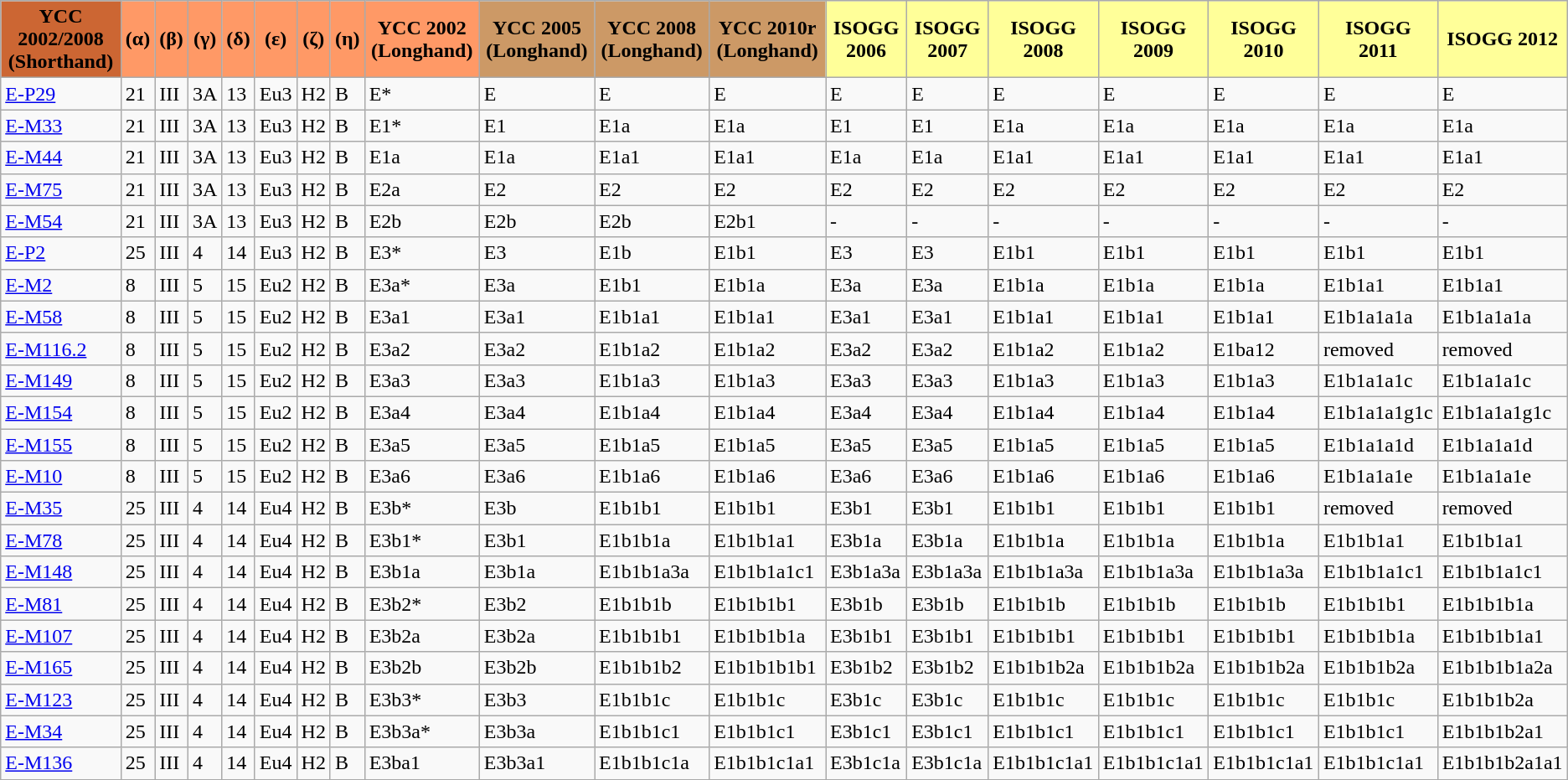<table class="wikitable">
<tr>
<th align="center" style="background:#c63;"><strong>YCC 2002/2008 (Shorthand)</strong></th>
<th align="center" style="background:#f96;"><strong>(α)</strong></th>
<th align="center" style="background:#f96;"><strong>(β)</strong></th>
<th align="center" style="background:#f96;"><strong>(γ)</strong></th>
<td align="center" style="background:#f96;"><strong>(δ)</strong></td>
<td align="center" style="background:#f96;"><strong>(ε)</strong></td>
<td align="center" style="background:#f96;"><strong>(ζ)</strong></td>
<td align="center" style="background:#f96"><strong>(η)</strong></td>
<td align="center" style="background:#f96"><strong>YCC 2002 (Longhand)</strong></td>
<td align="center" style="background:#c96;"><strong>YCC 2005 (Longhand)</strong></td>
<td align="center" style="background:#c96;"><strong>YCC 2008 (Longhand)</strong></td>
<td align="center" style="background:#c96;"><strong>YCC 2010r (Longhand)</strong></td>
<td align="center" style="background:#ff9;"><strong>ISOGG 2006</strong></td>
<td align="center" style="background:#ff9;"><strong>ISOGG 2007</strong></td>
<td align="center" style="background:#ff9;"><strong>ISOGG 2008</strong></td>
<td align="center" style="background:#ff9;"><strong>ISOGG 2009</strong></td>
<td align="center" style="background:#ff9;"><strong>ISOGG 2010</strong></td>
<td align="center" style="background:#ff9;"><strong>ISOGG 2011</strong></td>
<td align="center" style="background:#ff9;"><strong>ISOGG 2012</strong></td>
</tr>
<tr>
<td><a href='#'>E-P29</a></td>
<td>21</td>
<td>III</td>
<td>3A</td>
<td>13</td>
<td>Eu3</td>
<td>H2</td>
<td>B</td>
<td>E*</td>
<td>E</td>
<td>E</td>
<td>E</td>
<td>E</td>
<td>E</td>
<td>E</td>
<td>E</td>
<td>E</td>
<td>E</td>
<td>E</td>
</tr>
<tr>
<td><a href='#'>E-M33</a></td>
<td>21</td>
<td>III</td>
<td>3A</td>
<td>13</td>
<td>Eu3</td>
<td>H2</td>
<td>B</td>
<td>E1*</td>
<td>E1</td>
<td>E1a</td>
<td>E1a</td>
<td>E1</td>
<td>E1</td>
<td>E1a</td>
<td>E1a</td>
<td>E1a</td>
<td>E1a</td>
<td>E1a</td>
</tr>
<tr>
<td><a href='#'>E-M44</a></td>
<td>21</td>
<td>III</td>
<td>3A</td>
<td>13</td>
<td>Eu3</td>
<td>H2</td>
<td>B</td>
<td>E1a</td>
<td>E1a</td>
<td>E1a1</td>
<td>E1a1</td>
<td>E1a</td>
<td>E1a</td>
<td>E1a1</td>
<td>E1a1</td>
<td>E1a1</td>
<td>E1a1</td>
<td>E1a1</td>
</tr>
<tr>
<td><a href='#'>E-M75</a></td>
<td>21</td>
<td>III</td>
<td>3A</td>
<td>13</td>
<td>Eu3</td>
<td>H2</td>
<td>B</td>
<td>E2a</td>
<td>E2</td>
<td>E2</td>
<td>E2</td>
<td>E2</td>
<td>E2</td>
<td>E2</td>
<td>E2</td>
<td>E2</td>
<td>E2</td>
<td>E2</td>
</tr>
<tr>
<td><a href='#'>E-M54</a></td>
<td>21</td>
<td>III</td>
<td>3A</td>
<td>13</td>
<td>Eu3</td>
<td>H2</td>
<td>B</td>
<td>E2b</td>
<td>E2b</td>
<td>E2b</td>
<td>E2b1</td>
<td>-</td>
<td>-</td>
<td>-</td>
<td>-</td>
<td>-</td>
<td>-</td>
<td>-</td>
</tr>
<tr>
<td><a href='#'>E-P2</a></td>
<td>25</td>
<td>III</td>
<td>4</td>
<td>14</td>
<td>Eu3</td>
<td>H2</td>
<td>B</td>
<td>E3*</td>
<td>E3</td>
<td>E1b</td>
<td>E1b1</td>
<td>E3</td>
<td>E3</td>
<td>E1b1</td>
<td>E1b1</td>
<td>E1b1</td>
<td>E1b1</td>
<td>E1b1</td>
</tr>
<tr>
<td><a href='#'>E-M2</a></td>
<td>8</td>
<td>III</td>
<td>5</td>
<td>15</td>
<td>Eu2</td>
<td>H2</td>
<td>B</td>
<td>E3a*</td>
<td>E3a</td>
<td>E1b1</td>
<td>E1b1a</td>
<td>E3a</td>
<td>E3a</td>
<td>E1b1a</td>
<td>E1b1a</td>
<td>E1b1a</td>
<td>E1b1a1</td>
<td>E1b1a1</td>
</tr>
<tr>
<td><a href='#'>E-M58</a></td>
<td>8</td>
<td>III</td>
<td>5</td>
<td>15</td>
<td>Eu2</td>
<td>H2</td>
<td>B</td>
<td>E3a1</td>
<td>E3a1</td>
<td>E1b1a1</td>
<td>E1b1a1</td>
<td>E3a1</td>
<td>E3a1</td>
<td>E1b1a1</td>
<td>E1b1a1</td>
<td>E1b1a1</td>
<td>E1b1a1a1a</td>
<td>E1b1a1a1a</td>
</tr>
<tr>
<td><a href='#'>E-M116.2</a></td>
<td>8</td>
<td>III</td>
<td>5</td>
<td>15</td>
<td>Eu2</td>
<td>H2</td>
<td>B</td>
<td>E3a2</td>
<td>E3a2</td>
<td>E1b1a2</td>
<td>E1b1a2</td>
<td>E3a2</td>
<td>E3a2</td>
<td>E1b1a2</td>
<td>E1b1a2</td>
<td>E1ba12</td>
<td>removed</td>
<td>removed</td>
</tr>
<tr>
<td><a href='#'>E-M149</a></td>
<td>8</td>
<td>III</td>
<td>5</td>
<td>15</td>
<td>Eu2</td>
<td>H2</td>
<td>B</td>
<td>E3a3</td>
<td>E3a3</td>
<td>E1b1a3</td>
<td>E1b1a3</td>
<td>E3a3</td>
<td>E3a3</td>
<td>E1b1a3</td>
<td>E1b1a3</td>
<td>E1b1a3</td>
<td>E1b1a1a1c</td>
<td>E1b1a1a1c</td>
</tr>
<tr>
<td><a href='#'>E-M154</a></td>
<td>8</td>
<td>III</td>
<td>5</td>
<td>15</td>
<td>Eu2</td>
<td>H2</td>
<td>B</td>
<td>E3a4</td>
<td>E3a4</td>
<td>E1b1a4</td>
<td>E1b1a4</td>
<td>E3a4</td>
<td>E3a4</td>
<td>E1b1a4</td>
<td>E1b1a4</td>
<td>E1b1a4</td>
<td>E1b1a1a1g1c</td>
<td>E1b1a1a1g1c</td>
</tr>
<tr>
<td><a href='#'>E-M155</a></td>
<td>8</td>
<td>III</td>
<td>5</td>
<td>15</td>
<td>Eu2</td>
<td>H2</td>
<td>B</td>
<td>E3a5</td>
<td>E3a5</td>
<td>E1b1a5</td>
<td>E1b1a5</td>
<td>E3a5</td>
<td>E3a5</td>
<td>E1b1a5</td>
<td>E1b1a5</td>
<td>E1b1a5</td>
<td>E1b1a1a1d</td>
<td>E1b1a1a1d</td>
</tr>
<tr>
<td><a href='#'>E-M10</a></td>
<td>8</td>
<td>III</td>
<td>5</td>
<td>15</td>
<td>Eu2</td>
<td>H2</td>
<td>B</td>
<td>E3a6</td>
<td>E3a6</td>
<td>E1b1a6</td>
<td>E1b1a6</td>
<td>E3a6</td>
<td>E3a6</td>
<td>E1b1a6</td>
<td>E1b1a6</td>
<td>E1b1a6</td>
<td>E1b1a1a1e</td>
<td>E1b1a1a1e</td>
</tr>
<tr>
<td><a href='#'>E-M35</a></td>
<td>25</td>
<td>III</td>
<td>4</td>
<td>14</td>
<td>Eu4</td>
<td>H2</td>
<td>B</td>
<td>E3b*</td>
<td>E3b</td>
<td>E1b1b1</td>
<td>E1b1b1</td>
<td>E3b1</td>
<td>E3b1</td>
<td>E1b1b1</td>
<td>E1b1b1</td>
<td>E1b1b1</td>
<td>removed</td>
<td>removed</td>
</tr>
<tr>
<td><a href='#'>E-M78</a></td>
<td>25</td>
<td>III</td>
<td>4</td>
<td>14</td>
<td>Eu4</td>
<td>H2</td>
<td>B</td>
<td>E3b1*</td>
<td>E3b1</td>
<td>E1b1b1a</td>
<td>E1b1b1a1</td>
<td>E3b1a</td>
<td>E3b1a</td>
<td>E1b1b1a</td>
<td>E1b1b1a</td>
<td>E1b1b1a</td>
<td>E1b1b1a1</td>
<td>E1b1b1a1</td>
</tr>
<tr>
<td><a href='#'>E-M148</a></td>
<td>25</td>
<td>III</td>
<td>4</td>
<td>14</td>
<td>Eu4</td>
<td>H2</td>
<td>B</td>
<td>E3b1a</td>
<td>E3b1a</td>
<td>E1b1b1a3a</td>
<td>E1b1b1a1c1</td>
<td>E3b1a3a</td>
<td>E3b1a3a</td>
<td>E1b1b1a3a</td>
<td>E1b1b1a3a</td>
<td>E1b1b1a3a</td>
<td>E1b1b1a1c1</td>
<td>E1b1b1a1c1</td>
</tr>
<tr>
<td><a href='#'>E-M81</a></td>
<td>25</td>
<td>III</td>
<td>4</td>
<td>14</td>
<td>Eu4</td>
<td>H2</td>
<td>B</td>
<td>E3b2*</td>
<td>E3b2</td>
<td>E1b1b1b</td>
<td>E1b1b1b1</td>
<td>E3b1b</td>
<td>E3b1b</td>
<td>E1b1b1b</td>
<td>E1b1b1b</td>
<td>E1b1b1b</td>
<td>E1b1b1b1</td>
<td>E1b1b1b1a</td>
</tr>
<tr>
<td><a href='#'>E-M107</a></td>
<td>25</td>
<td>III</td>
<td>4</td>
<td>14</td>
<td>Eu4</td>
<td>H2</td>
<td>B</td>
<td>E3b2a</td>
<td>E3b2a</td>
<td>E1b1b1b1</td>
<td>E1b1b1b1a</td>
<td>E3b1b1</td>
<td>E3b1b1</td>
<td>E1b1b1b1</td>
<td>E1b1b1b1</td>
<td>E1b1b1b1</td>
<td>E1b1b1b1a</td>
<td>E1b1b1b1a1</td>
</tr>
<tr>
<td><a href='#'>E-M165</a></td>
<td>25</td>
<td>III</td>
<td>4</td>
<td>14</td>
<td>Eu4</td>
<td>H2</td>
<td>B</td>
<td>E3b2b</td>
<td>E3b2b</td>
<td>E1b1b1b2</td>
<td>E1b1b1b1b1</td>
<td>E3b1b2</td>
<td>E3b1b2</td>
<td>E1b1b1b2a</td>
<td>E1b1b1b2a</td>
<td>E1b1b1b2a</td>
<td>E1b1b1b2a</td>
<td>E1b1b1b1a2a</td>
</tr>
<tr>
<td><a href='#'>E-M123</a></td>
<td>25</td>
<td>III</td>
<td>4</td>
<td>14</td>
<td>Eu4</td>
<td>H2</td>
<td>B</td>
<td>E3b3*</td>
<td>E3b3</td>
<td>E1b1b1c</td>
<td>E1b1b1c</td>
<td>E3b1c</td>
<td>E3b1c</td>
<td>E1b1b1c</td>
<td>E1b1b1c</td>
<td>E1b1b1c</td>
<td>E1b1b1c</td>
<td>E1b1b1b2a</td>
</tr>
<tr>
<td><a href='#'>E-M34</a></td>
<td>25</td>
<td>III</td>
<td>4</td>
<td>14</td>
<td>Eu4</td>
<td>H2</td>
<td>B</td>
<td>E3b3a*</td>
<td>E3b3a</td>
<td>E1b1b1c1</td>
<td>E1b1b1c1</td>
<td>E3b1c1</td>
<td>E3b1c1</td>
<td>E1b1b1c1</td>
<td>E1b1b1c1</td>
<td>E1b1b1c1</td>
<td>E1b1b1c1</td>
<td>E1b1b1b2a1</td>
</tr>
<tr>
<td><a href='#'>E-M136</a></td>
<td>25</td>
<td>III</td>
<td>4</td>
<td>14</td>
<td>Eu4</td>
<td>H2</td>
<td>B</td>
<td>E3ba1</td>
<td>E3b3a1</td>
<td>E1b1b1c1a</td>
<td>E1b1b1c1a1</td>
<td>E3b1c1a</td>
<td>E3b1c1a</td>
<td>E1b1b1c1a1</td>
<td>E1b1b1c1a1</td>
<td>E1b1b1c1a1</td>
<td>E1b1b1c1a1</td>
<td>E1b1b1b2a1a1</td>
</tr>
<tr>
</tr>
</table>
